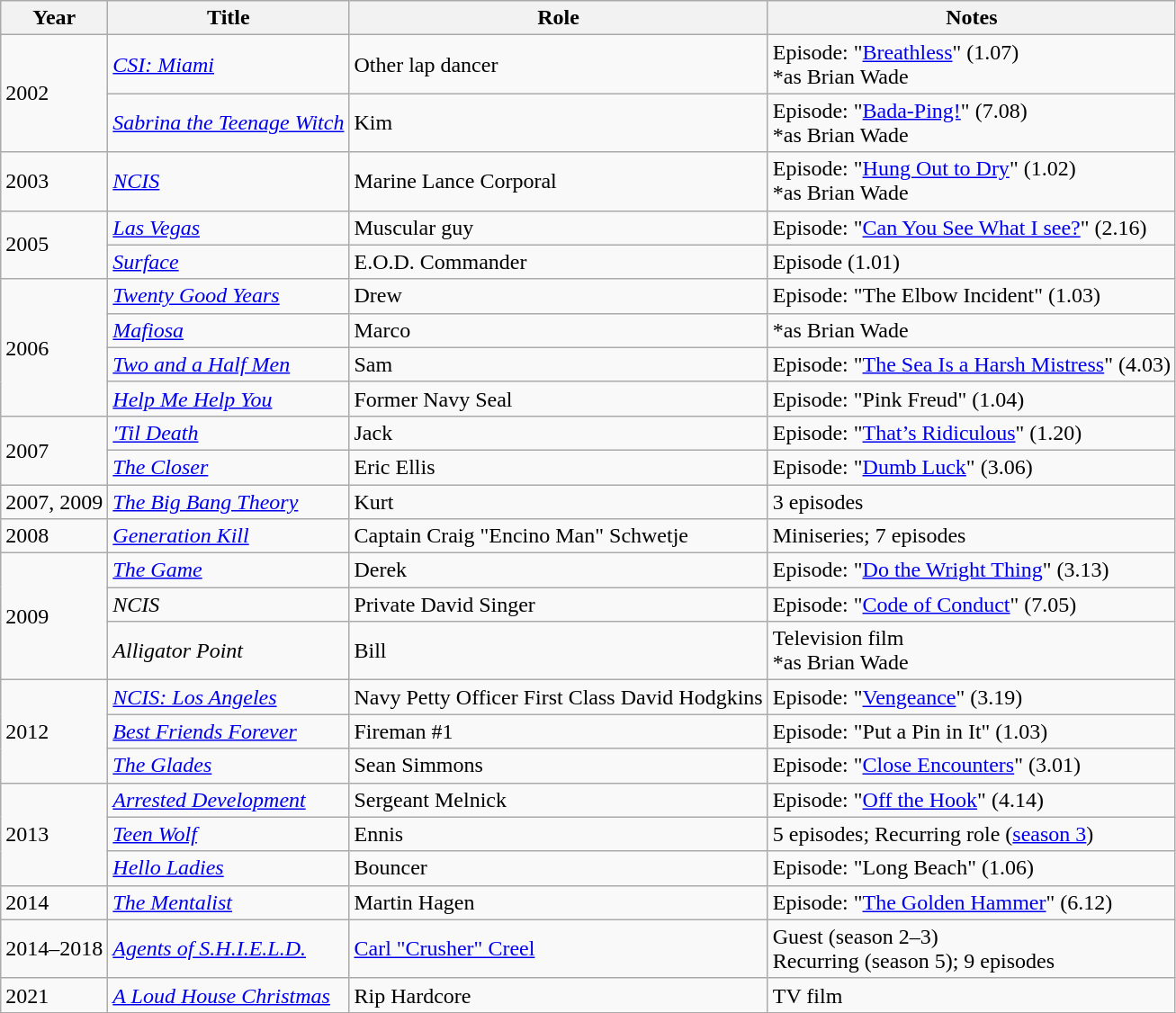<table class="wikitable sortable">
<tr>
<th>Year</th>
<th>Title</th>
<th>Role</th>
<th>Notes</th>
</tr>
<tr>
<td rowspan=2>2002</td>
<td><em><a href='#'>CSI: Miami</a></em></td>
<td>Other lap dancer</td>
<td>Episode: "<a href='#'>Breathless</a>" (1.07) <br> *as Brian Wade</td>
</tr>
<tr>
<td><em><a href='#'>Sabrina the Teenage Witch</a></em></td>
<td>Kim</td>
<td>Episode: "<a href='#'>Bada-Ping!</a>" (7.08) <br> *as Brian Wade</td>
</tr>
<tr>
<td>2003</td>
<td><em><a href='#'>NCIS</a></em></td>
<td>Marine Lance Corporal</td>
<td>Episode: "<a href='#'>Hung Out to Dry</a>" (1.02) <br> *as Brian Wade</td>
</tr>
<tr>
<td rowspan=2>2005</td>
<td><em><a href='#'>Las Vegas</a></em></td>
<td>Muscular guy</td>
<td>Episode: "<a href='#'>Can You See What I see?</a>" (2.16)</td>
</tr>
<tr>
<td><em><a href='#'>Surface</a></em></td>
<td>E.O.D. Commander</td>
<td>Episode (1.01)</td>
</tr>
<tr>
<td rowspan=4>2006</td>
<td><em><a href='#'>Twenty Good Years</a></em></td>
<td>Drew</td>
<td>Episode: "The Elbow Incident" (1.03)</td>
</tr>
<tr>
<td><em><a href='#'>Mafiosa</a></em></td>
<td>Marco</td>
<td>*as Brian Wade</td>
</tr>
<tr>
<td><em><a href='#'>Two and a Half Men</a></em></td>
<td>Sam</td>
<td>Episode: "<a href='#'>The Sea Is a Harsh Mistress</a>" (4.03)</td>
</tr>
<tr>
<td><em><a href='#'>Help Me Help You</a></em></td>
<td>Former Navy Seal</td>
<td>Episode: "Pink Freud" (1.04)</td>
</tr>
<tr>
<td rowspan=2>2007</td>
<td><em><a href='#'>'Til Death</a></em></td>
<td>Jack</td>
<td>Episode: "<a href='#'>That’s Ridiculous</a>" (1.20)</td>
</tr>
<tr>
<td><em><a href='#'>The Closer</a></em></td>
<td>Eric Ellis</td>
<td>Episode: "<a href='#'>Dumb Luck</a>" (3.06)</td>
</tr>
<tr>
<td>2007, 2009</td>
<td><em><a href='#'>The Big Bang Theory</a></em></td>
<td>Kurt</td>
<td>3 episodes</td>
</tr>
<tr>
<td>2008</td>
<td><em><a href='#'>Generation Kill</a></em></td>
<td>Captain Craig "Encino Man" Schwetje</td>
<td>Miniseries; 7 episodes</td>
</tr>
<tr>
<td rowspan=3>2009</td>
<td><em><a href='#'>The Game</a></em></td>
<td>Derek</td>
<td>Episode: "<a href='#'>Do the Wright Thing</a>" (3.13)</td>
</tr>
<tr>
<td><em>NCIS</em></td>
<td>Private David Singer</td>
<td>Episode: "<a href='#'>Code of Conduct</a>" (7.05)</td>
</tr>
<tr>
<td><em>Alligator Point</em></td>
<td>Bill</td>
<td>Television film <br> *as Brian Wade</td>
</tr>
<tr>
<td rowspan=3>2012</td>
<td><em><a href='#'>NCIS: Los Angeles</a></em></td>
<td>Navy Petty Officer First Class David Hodgkins</td>
<td>Episode: "<a href='#'>Vengeance</a>" (3.19)</td>
</tr>
<tr>
<td><em><a href='#'>Best Friends Forever</a></em></td>
<td>Fireman #1</td>
<td>Episode: "Put a Pin in It" (1.03)</td>
</tr>
<tr>
<td><em><a href='#'>The Glades</a></em></td>
<td>Sean Simmons</td>
<td>Episode: "<a href='#'>Close Encounters</a>" (3.01)</td>
</tr>
<tr>
<td rowspan=3>2013</td>
<td><em><a href='#'>Arrested Development</a></em></td>
<td>Sergeant Melnick</td>
<td>Episode: "<a href='#'>Off the Hook</a>" (4.14)</td>
</tr>
<tr>
<td><em><a href='#'>Teen Wolf</a></em></td>
<td>Ennis</td>
<td>5 episodes; Recurring role (<a href='#'>season 3</a>)</td>
</tr>
<tr>
<td><em><a href='#'>Hello Ladies</a></em></td>
<td>Bouncer</td>
<td>Episode: "Long Beach" (1.06)</td>
</tr>
<tr>
<td>2014</td>
<td><em><a href='#'>The Mentalist</a></em></td>
<td>Martin Hagen</td>
<td>Episode: "<a href='#'>The Golden Hammer</a>" (6.12)</td>
</tr>
<tr>
<td>2014–2018</td>
<td><em><a href='#'>Agents of S.H.I.E.L.D.</a></em></td>
<td><a href='#'>Carl "Crusher" Creel</a></td>
<td>Guest (season 2–3)<br>Recurring (season 5); 9 episodes</td>
</tr>
<tr>
<td>2021</td>
<td><em><a href='#'>A Loud House Christmas</a></em></td>
<td>Rip Hardcore</td>
<td>TV film</td>
</tr>
</table>
